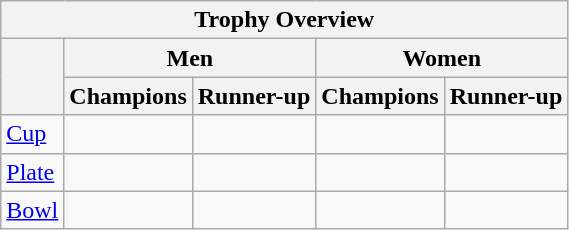<table class="wikitable">
<tr>
<th colspan=5>Trophy Overview</th>
</tr>
<tr>
<th rowspan=2></th>
<th colspan=2>Men</th>
<th colspan=2>Women</th>
</tr>
<tr>
<th>Champions</th>
<th>Runner-up</th>
<th>Champions</th>
<th>Runner-up</th>
</tr>
<tr>
<td><a href='#'>Cup</a></td>
<td></td>
<td></td>
<td></td>
<td></td>
</tr>
<tr>
<td><a href='#'>Plate</a></td>
<td></td>
<td></td>
<td></td>
<td></td>
</tr>
<tr>
<td><a href='#'>Bowl</a></td>
<td></td>
<td></td>
<td></td>
<td></td>
</tr>
</table>
